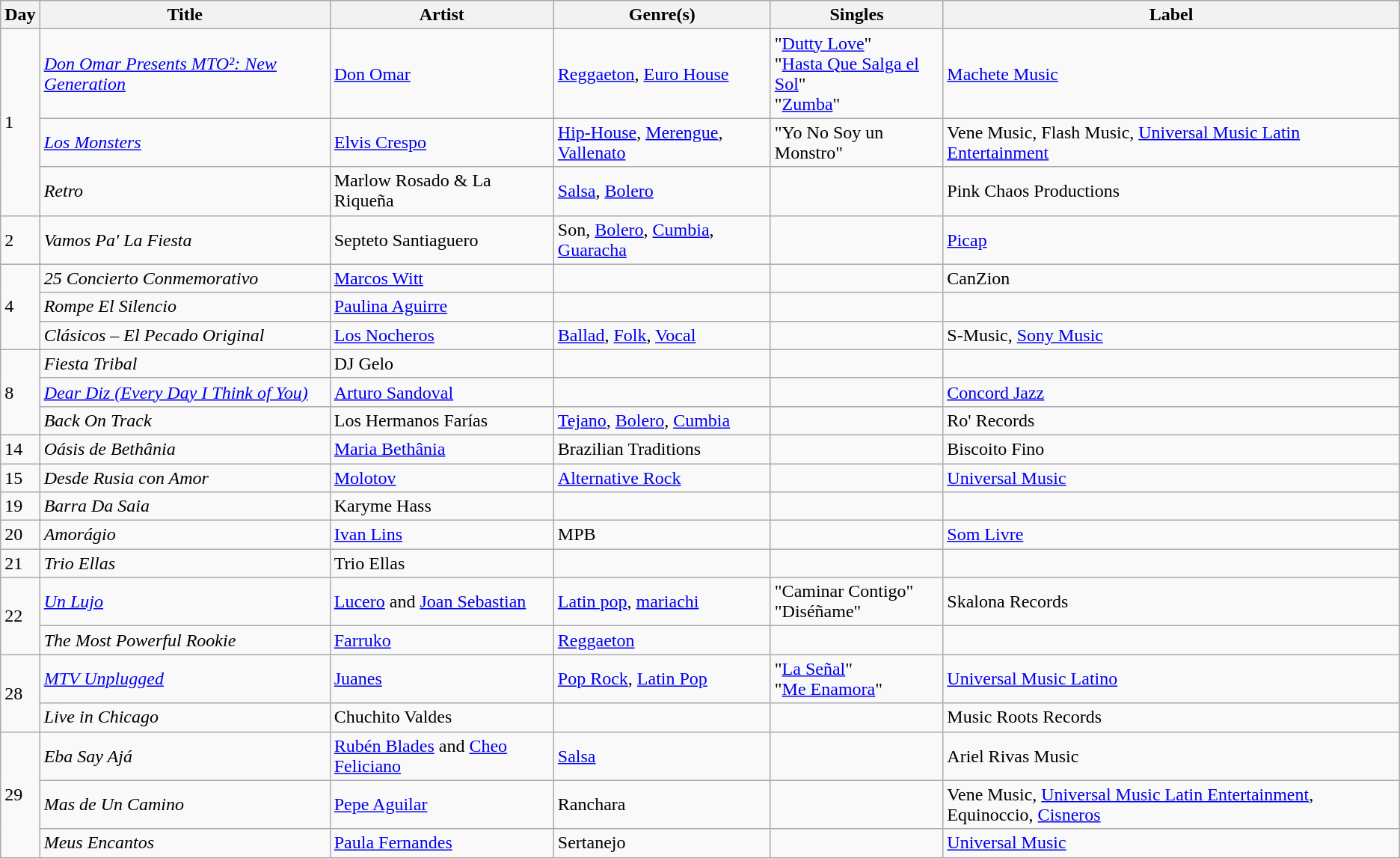<table class="wikitable sortable" style="text-align: left;">
<tr>
<th>Day</th>
<th>Title</th>
<th>Artist</th>
<th>Genre(s)</th>
<th>Singles</th>
<th>Label</th>
</tr>
<tr>
<td rowspan="3">1</td>
<td><em><a href='#'>Don Omar Presents MTO²: New Generation</a></em></td>
<td><a href='#'>Don Omar</a></td>
<td><a href='#'>Reggaeton</a>, <a href='#'>Euro House</a></td>
<td>"<a href='#'>Dutty Love</a>"<br>"<a href='#'>Hasta Que Salga el Sol</a>"<br>"<a href='#'>Zumba</a>"</td>
<td><a href='#'>Machete Music</a></td>
</tr>
<tr>
<td><em><a href='#'>Los Monsters</a></em></td>
<td><a href='#'>Elvis Crespo</a></td>
<td><a href='#'>Hip-House</a>, <a href='#'>Merengue</a>, <a href='#'>Vallenato</a></td>
<td>"Yo No Soy un Monstro"</td>
<td>Vene Music, Flash Music, <a href='#'>Universal Music Latin Entertainment</a></td>
</tr>
<tr>
<td><em>Retro</em></td>
<td>Marlow Rosado & La Riqueña</td>
<td><a href='#'>Salsa</a>, <a href='#'>Bolero</a></td>
<td></td>
<td>Pink Chaos Productions</td>
</tr>
<tr>
<td>2</td>
<td><em>Vamos Pa' La Fiesta</em></td>
<td>Septeto Santiaguero</td>
<td>Son, <a href='#'>Bolero</a>, <a href='#'>Cumbia</a>, <a href='#'>Guaracha</a></td>
<td></td>
<td><a href='#'>Picap</a></td>
</tr>
<tr>
<td rowspan="3">4</td>
<td><em>25 Concierto Conmemorativo</em></td>
<td><a href='#'>Marcos Witt</a></td>
<td></td>
<td></td>
<td>CanZion</td>
</tr>
<tr>
<td><em>Rompe El Silencio</em></td>
<td><a href='#'>Paulina Aguirre</a></td>
<td></td>
<td></td>
<td></td>
</tr>
<tr>
<td><em>Clásicos – El Pecado Original</em></td>
<td><a href='#'>Los Nocheros</a></td>
<td><a href='#'>Ballad</a>, <a href='#'>Folk</a>, <a href='#'>Vocal</a></td>
<td></td>
<td>S-Music, <a href='#'>Sony Music</a></td>
</tr>
<tr>
<td rowspan="3">8</td>
<td><em>Fiesta Tribal</em></td>
<td>DJ Gelo</td>
<td></td>
<td></td>
<td></td>
</tr>
<tr>
<td><em><a href='#'>Dear Diz (Every Day I Think of You)</a></em></td>
<td><a href='#'>Arturo Sandoval</a></td>
<td></td>
<td></td>
<td><a href='#'>Concord Jazz</a></td>
</tr>
<tr>
<td><em>Back On Track</em></td>
<td>Los Hermanos Farías</td>
<td><a href='#'>Tejano</a>, <a href='#'>Bolero</a>, <a href='#'>Cumbia</a></td>
<td></td>
<td>Ro' Records</td>
</tr>
<tr>
<td rowspan="1">14</td>
<td><em>Oásis de Bethânia</em></td>
<td><a href='#'>Maria Bethânia</a></td>
<td>Brazilian Traditions</td>
<td></td>
<td>Biscoito Fino</td>
</tr>
<tr>
<td rowspan="1">15</td>
<td><em>Desde Rusia con Amor</em></td>
<td><a href='#'>Molotov</a></td>
<td><a href='#'>Alternative Rock</a></td>
<td></td>
<td><a href='#'>Universal Music</a></td>
</tr>
<tr>
<td>19</td>
<td><em>Barra Da Saia</em></td>
<td>Karyme Hass</td>
<td></td>
<td></td>
<td></td>
</tr>
<tr>
<td>20</td>
<td><em>Amorágio</em></td>
<td><a href='#'>Ivan Lins</a></td>
<td>MPB</td>
<td></td>
<td><a href='#'>Som Livre</a></td>
</tr>
<tr>
<td>21</td>
<td><em>Trio Ellas</em></td>
<td>Trio Ellas</td>
<td></td>
<td></td>
<td></td>
</tr>
<tr>
<td rowspan="2">22</td>
<td><em><a href='#'>Un Lujo</a></em></td>
<td><a href='#'>Lucero</a> and <a href='#'>Joan Sebastian</a></td>
<td><a href='#'>Latin pop</a>, <a href='#'>mariachi</a></td>
<td>"Caminar Contigo"<br>"Diséñame"</td>
<td>Skalona Records</td>
</tr>
<tr>
<td><em>The Most Powerful Rookie</em></td>
<td><a href='#'>Farruko</a></td>
<td><a href='#'>Reggaeton</a></td>
<td></td>
<td></td>
</tr>
<tr>
<td rowspan="2">28</td>
<td><em><a href='#'>MTV Unplugged</a></em></td>
<td><a href='#'>Juanes</a></td>
<td><a href='#'>Pop Rock</a>, <a href='#'>Latin Pop</a></td>
<td>"<a href='#'>La Señal</a>"<br>"<a href='#'>Me Enamora</a>"</td>
<td><a href='#'>Universal Music Latino</a></td>
</tr>
<tr>
<td><em>Live in Chicago</em></td>
<td>Chuchito Valdes</td>
<td></td>
<td></td>
<td>Music Roots Records</td>
</tr>
<tr>
<td rowspan="3">29</td>
<td><em>Eba Say Ajá</em></td>
<td><a href='#'>Rubén Blades</a> and <a href='#'>Cheo Feliciano</a></td>
<td><a href='#'>Salsa</a></td>
<td></td>
<td>Ariel Rivas Music</td>
</tr>
<tr>
<td><em>Mas de Un Camino</em></td>
<td><a href='#'>Pepe Aguilar</a></td>
<td>Ranchara</td>
<td></td>
<td>Vene Music, <a href='#'>Universal Music Latin Entertainment</a>, Equinoccio, <a href='#'>Cisneros</a></td>
</tr>
<tr>
<td><em>Meus Encantos</em></td>
<td><a href='#'>Paula Fernandes</a></td>
<td>Sertanejo</td>
<td></td>
<td><a href='#'>Universal Music</a></td>
</tr>
<tr>
</tr>
</table>
